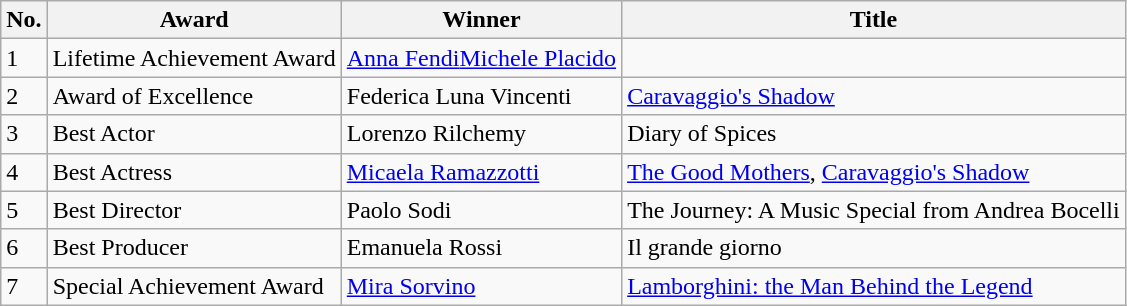<table class="wikitable">
<tr>
<th>No.</th>
<th>Award</th>
<th>Winner</th>
<th>Title</th>
</tr>
<tr>
<td>1</td>
<td>Lifetime Achievement Award</td>
<td><a href='#'>Anna Fendi</a><a href='#'>Michele Placido</a></td>
<td></td>
</tr>
<tr>
<td>2</td>
<td>Award of Excellence</td>
<td>Federica Luna Vincenti</td>
<td><a href='#'>Caravaggio's Shadow</a></td>
</tr>
<tr>
<td>3</td>
<td>Best Actor</td>
<td>Lorenzo Rilchemy</td>
<td>Diary of Spices</td>
</tr>
<tr>
<td>4</td>
<td>Best Actress</td>
<td><a href='#'>Micaela Ramazzotti</a></td>
<td><a href='#'>The Good Mothers</a>, <a href='#'>Caravaggio's Shadow</a></td>
</tr>
<tr>
<td>5</td>
<td>Best Director</td>
<td>Paolo Sodi</td>
<td>The Journey: A Music Special from Andrea Bocelli</td>
</tr>
<tr>
<td>6</td>
<td>Best Producer</td>
<td>Emanuela Rossi</td>
<td>Il grande giorno</td>
</tr>
<tr>
<td>7</td>
<td>Special Achievement Award</td>
<td><a href='#'>Mira Sorvino</a></td>
<td><a href='#'>Lamborghini: the Man Behind the Legend</a></td>
</tr>
</table>
